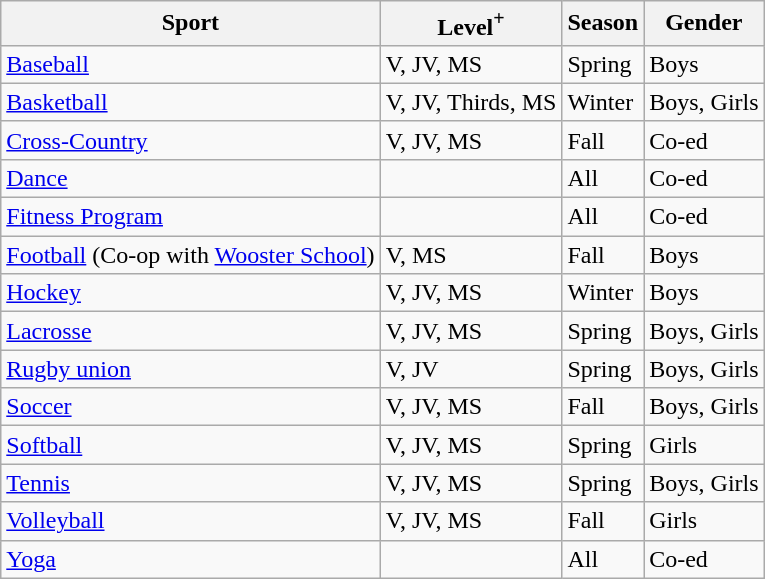<table class="wikitable sortable" border="1">
<tr>
<th><strong>Sport</strong></th>
<th><strong>Level<sup>+</sup></strong></th>
<th><strong>Season</strong></th>
<th><strong>Gender</strong></th>
</tr>
<tr>
<td><a href='#'>Baseball</a></td>
<td>V, JV, MS</td>
<td>Spring</td>
<td>Boys</td>
</tr>
<tr>
<td><a href='#'>Basketball</a></td>
<td>V, JV, Thirds, MS</td>
<td>Winter</td>
<td>Boys, Girls</td>
</tr>
<tr>
<td><a href='#'>Cross-Country</a></td>
<td>V, JV, MS</td>
<td>Fall</td>
<td>Co-ed</td>
</tr>
<tr>
<td><a href='#'>Dance</a></td>
<td></td>
<td>All</td>
<td>Co-ed</td>
</tr>
<tr>
<td><a href='#'>Fitness Program</a></td>
<td></td>
<td>All</td>
<td>Co-ed</td>
</tr>
<tr>
<td><a href='#'>Football</a> (Co-op with <a href='#'>Wooster School</a>)</td>
<td>V, MS</td>
<td>Fall</td>
<td>Boys</td>
</tr>
<tr>
<td><a href='#'>Hockey</a></td>
<td>V, JV, MS</td>
<td>Winter</td>
<td>Boys</td>
</tr>
<tr>
<td><a href='#'>Lacrosse</a></td>
<td>V, JV, MS</td>
<td>Spring</td>
<td>Boys, Girls</td>
</tr>
<tr>
<td><a href='#'>Rugby union</a></td>
<td>V, JV</td>
<td>Spring</td>
<td>Boys, Girls</td>
</tr>
<tr>
<td><a href='#'>Soccer</a></td>
<td>V, JV, MS</td>
<td>Fall</td>
<td>Boys, Girls</td>
</tr>
<tr>
<td><a href='#'>Softball</a></td>
<td>V, JV, MS</td>
<td>Spring</td>
<td>Girls</td>
</tr>
<tr>
<td><a href='#'>Tennis</a></td>
<td>V, JV, MS</td>
<td>Spring</td>
<td>Boys, Girls</td>
</tr>
<tr>
<td><a href='#'>Volleyball</a></td>
<td>V, JV, MS</td>
<td>Fall</td>
<td>Girls</td>
</tr>
<tr>
<td><a href='#'>Yoga</a></td>
<td></td>
<td>All</td>
<td>Co-ed</td>
</tr>
</table>
